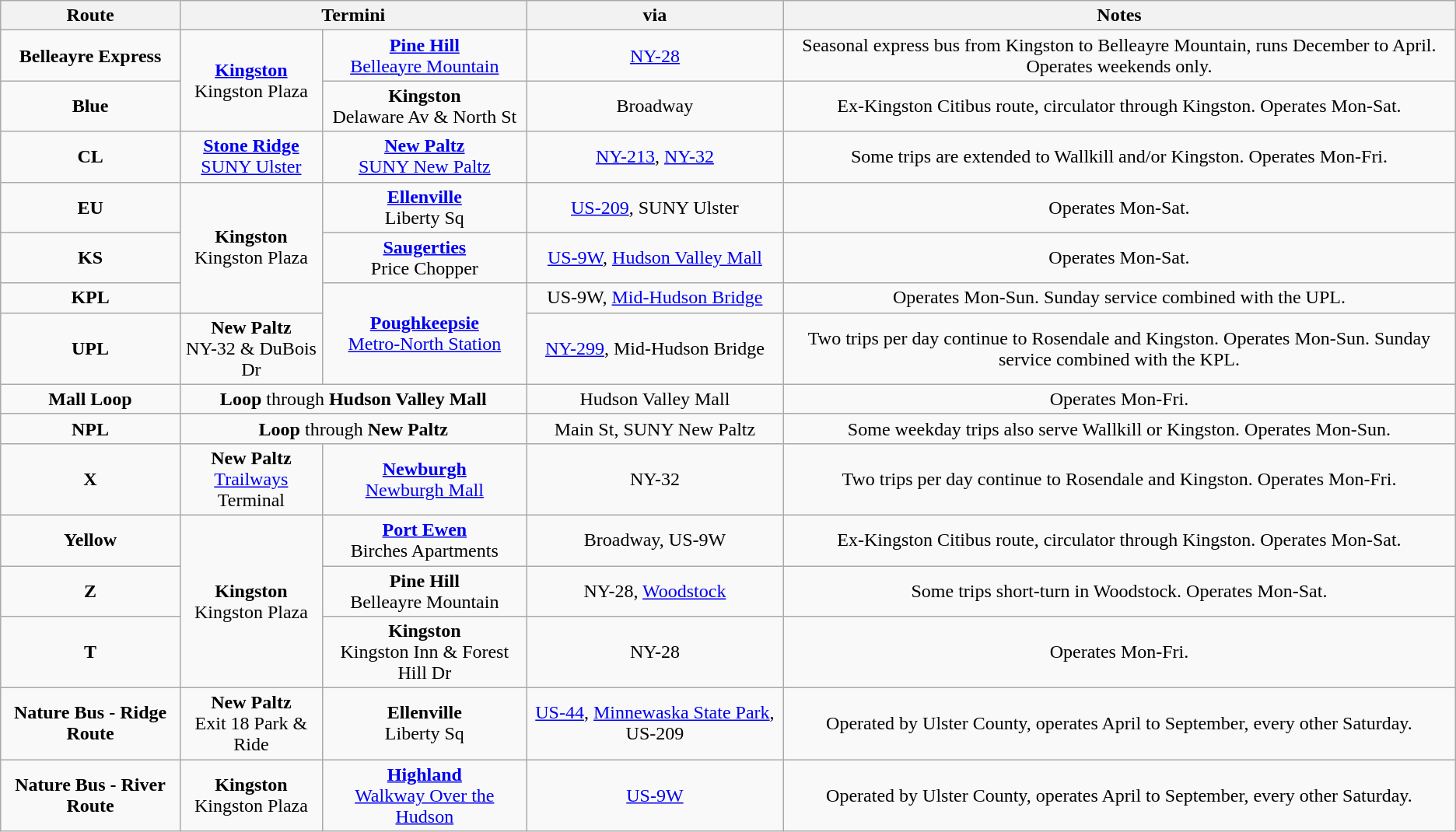<table class="wikitable sortable">
<tr>
<th>Route</th>
<th colspan="2">Termini</th>
<th>via</th>
<th>Notes</th>
</tr>
<tr align="center">
<td><strong>Belleayre Express</strong></td>
<td rowspan="2"><strong><a href='#'>Kingston</a></strong><br>Kingston Plaza</td>
<td><strong><a href='#'>Pine Hill</a></strong><br><a href='#'>Belleayre Mountain</a></td>
<td><a href='#'>NY-28</a></td>
<td>Seasonal express bus from Kingston to Belleayre Mountain, runs December to April. Operates weekends only.</td>
</tr>
<tr align="center">
<td><strong>Blue</strong></td>
<td><strong>Kingston</strong><br>Delaware Av & North St</td>
<td>Broadway</td>
<td>Ex-Kingston Citibus route, circulator through Kingston. Operates Mon-Sat.</td>
</tr>
<tr align="center">
<td><strong>CL</strong></td>
<td><strong><a href='#'>Stone Ridge</a></strong><br><a href='#'>SUNY Ulster</a></td>
<td><strong><a href='#'>New Paltz</a></strong><br><a href='#'>SUNY New Paltz</a></td>
<td><a href='#'>NY-213</a>, <a href='#'>NY-32</a></td>
<td>Some trips are extended to Wallkill and/or Kingston. Operates Mon-Fri.</td>
</tr>
<tr align="center">
<td><strong>EU</strong></td>
<td rowspan="3"><strong>Kingston</strong><br>Kingston Plaza</td>
<td><strong><a href='#'>Ellenville</a></strong><br>Liberty Sq</td>
<td><a href='#'>US-209</a>, SUNY Ulster</td>
<td>Operates Mon-Sat.</td>
</tr>
<tr align="center">
<td><strong>KS</strong></td>
<td><strong><a href='#'>Saugerties</a></strong><br>Price Chopper</td>
<td><a href='#'>US-9W</a>, <a href='#'>Hudson Valley Mall</a></td>
<td>Operates Mon-Sat.</td>
</tr>
<tr align="center">
<td><strong>KPL</strong></td>
<td rowspan="2"><strong><a href='#'>Poughkeepsie</a></strong><br><a href='#'>Metro-North Station</a></td>
<td>US-9W, <a href='#'>Mid-Hudson Bridge</a></td>
<td>Operates Mon-Sun. Sunday service combined with the UPL.</td>
</tr>
<tr align="center">
<td><strong>UPL</strong></td>
<td><strong>New Paltz</strong><br>NY-32 & DuBois Dr</td>
<td><a href='#'>NY-299</a>, Mid-Hudson Bridge</td>
<td>Two trips per day continue to Rosendale and Kingston. Operates Mon-Sun. Sunday service combined with the KPL.</td>
</tr>
<tr align="center">
<td><strong>Mall Loop</strong></td>
<td colspan="2"><strong>Loop</strong> through <strong>Hudson Valley Mall</strong></td>
<td>Hudson Valley Mall</td>
<td>Operates Mon-Fri.</td>
</tr>
<tr align="center">
<td><strong>NPL</strong></td>
<td colspan="2"><strong>Loop</strong> through <strong>New Paltz</strong></td>
<td>Main St, SUNY New Paltz</td>
<td>Some weekday trips also serve Wallkill or Kingston. Operates Mon-Sun.</td>
</tr>
<tr align="center">
<td><strong>X</strong></td>
<td><strong>New Paltz</strong><br><a href='#'>Trailways</a> Terminal</td>
<td><strong><a href='#'>Newburgh</a></strong><br><a href='#'>Newburgh Mall</a></td>
<td>NY-32</td>
<td>Two trips per day continue to Rosendale and Kingston. Operates Mon-Fri.</td>
</tr>
<tr align="center">
<td><strong>Yellow</strong></td>
<td rowspan="3"><strong>Kingston</strong><br>Kingston Plaza</td>
<td><strong><a href='#'>Port Ewen</a></strong><br>Birches Apartments</td>
<td>Broadway, US-9W</td>
<td>Ex-Kingston Citibus route, circulator through Kingston. Operates Mon-Sat.</td>
</tr>
<tr align="center">
<td><strong>Z</strong></td>
<td><strong>Pine Hill</strong><br>Belleayre Mountain</td>
<td>NY-28, <a href='#'>Woodstock</a></td>
<td>Some trips short-turn in Woodstock. Operates Mon-Sat.</td>
</tr>
<tr align="center">
<td><strong>T</strong></td>
<td><strong>Kingston</strong><br>Kingston Inn & Forest Hill Dr</td>
<td>NY-28</td>
<td>Operates Mon-Fri.</td>
</tr>
<tr align="center">
<td><strong>Nature Bus - Ridge Route</strong></td>
<td><strong>New Paltz</strong><br>Exit 18 Park & Ride</td>
<td><strong>Ellenville</strong><br>Liberty Sq</td>
<td><a href='#'>US-44</a>, <a href='#'>Minnewaska State Park</a>, US-209</td>
<td>Operated by Ulster County, operates April to September, every other Saturday.</td>
</tr>
<tr align="center">
<td><strong>Nature Bus - River Route</strong></td>
<td><strong>Kingston</strong><br>Kingston Plaza</td>
<td><strong><a href='#'>Highland</a></strong><br><a href='#'>Walkway Over the Hudson</a></td>
<td><a href='#'>US-9W</a></td>
<td>Operated by Ulster County, operates April to September, every other Saturday.</td>
</tr>
</table>
